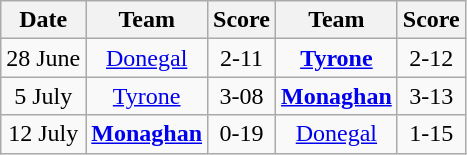<table class="wikitable">
<tr>
<th>Date</th>
<th>Team</th>
<th>Score</th>
<th>Team</th>
<th>Score</th>
</tr>
<tr align="center">
<td>28 June</td>
<td><a href='#'>Donegal</a></td>
<td>2-11</td>
<td><strong><a href='#'>Tyrone</a></strong></td>
<td>2-12</td>
</tr>
<tr align="center">
<td>5 July</td>
<td><a href='#'>Tyrone</a></td>
<td>3-08</td>
<td><strong><a href='#'>Monaghan</a></strong></td>
<td>3-13</td>
</tr>
<tr align="center">
<td>12 July</td>
<td><strong><a href='#'>Monaghan</a></strong></td>
<td>0-19</td>
<td><a href='#'>Donegal</a></td>
<td>1-15</td>
</tr>
</table>
